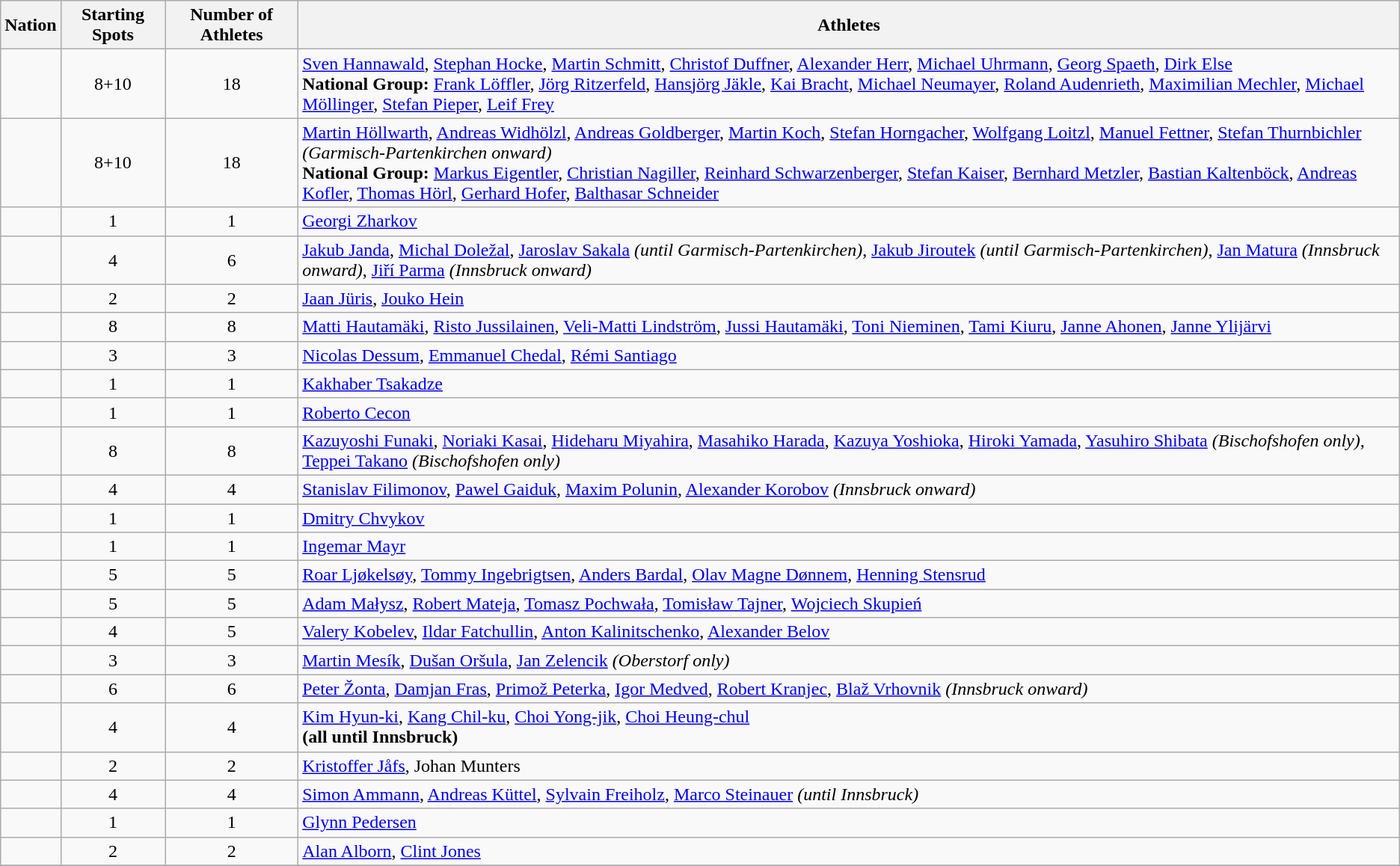<table class="wikitable sortable">
<tr>
<th>Nation</th>
<th>Starting Spots</th>
<th>Number of Athletes</th>
<th class="unsortable">Athletes</th>
</tr>
<tr>
<td></td>
<td style="text-align:center" data-sort-value=>8+10</td>
<td style="text-align:center">18</td>
<td><a href='#'>Sven Hannawald</a>, <a href='#'>Stephan Hocke</a>, <a href='#'>Martin Schmitt</a>, <a href='#'>Christof Duffner</a>, <a href='#'>Alexander Herr</a>, <a href='#'>Michael Uhrmann</a>, <a href='#'>Georg Spaeth</a>, <a href='#'>Dirk Else</a><br><strong>National Group:</strong> <a href='#'>Frank Löffler</a>, <a href='#'>Jörg Ritzerfeld</a>, <a href='#'>Hansjörg Jäkle</a>, <a href='#'>Kai Bracht</a>, <a href='#'>Michael Neumayer</a>, <a href='#'>Roland Audenrieth</a>, <a href='#'>Maximilian Mechler</a>, <a href='#'>Michael Möllinger</a>, <a href='#'>Stefan Pieper</a>, <a href='#'>Leif Frey</a></td>
</tr>
<tr>
<td></td>
<td style="text-align:center" data-sort-value=>8+10</td>
<td style="text-align:center">18</td>
<td><a href='#'>Martin Höllwarth</a>, <a href='#'>Andreas Widhölzl</a>, <a href='#'>Andreas Goldberger</a>, <a href='#'>Martin Koch</a>, <a href='#'>Stefan Horngacher</a>, <a href='#'>Wolfgang Loitzl</a>, <a href='#'>Manuel Fettner</a>, <a href='#'>Stefan Thurnbichler</a> <em>(Garmisch-Partenkirchen onward)</em><br><strong>National Group:</strong> <a href='#'>Markus Eigentler</a>, <a href='#'>Christian Nagiller</a>, <a href='#'>Reinhard Schwarzenberger</a>, <a href='#'>Stefan Kaiser</a>, <a href='#'>Bernhard Metzler</a>, <a href='#'>Bastian Kaltenböck</a>, <a href='#'>Andreas Kofler</a>, <a href='#'>Thomas Hörl</a>, <a href='#'>Gerhard Hofer</a>, <a href='#'>Balthasar Schneider</a></td>
</tr>
<tr>
<td></td>
<td style="text-align:center">1</td>
<td style="text-align:center">1</td>
<td><a href='#'>Georgi Zharkov</a></td>
</tr>
<tr>
<td></td>
<td style="text-align:center">4</td>
<td style="text-align:center">6</td>
<td><a href='#'>Jakub Janda</a>, <a href='#'>Michal Doležal</a>, <a href='#'>Jaroslav Sakala</a> <em>(until Garmisch-Partenkirchen)</em>, <a href='#'>Jakub Jiroutek</a> <em>(until Garmisch-Partenkirchen)</em>, <a href='#'>Jan Matura</a> <em>(Innsbruck onward)</em>, <a href='#'>Jiří Parma</a> <em>(Innsbruck onward)</em></td>
</tr>
<tr>
<td></td>
<td style="text-align:center">2</td>
<td style="text-align:center">2</td>
<td><a href='#'>Jaan Jüris</a>, <a href='#'>Jouko Hein</a></td>
</tr>
<tr>
<td></td>
<td style="text-align:center">8</td>
<td style="text-align:center">8</td>
<td><a href='#'>Matti Hautamäki</a>, <a href='#'>Risto Jussilainen</a>, <a href='#'>Veli-Matti Lindström</a>, <a href='#'>Jussi Hautamäki</a>, <a href='#'>Toni Nieminen</a>, <a href='#'>Tami Kiuru</a>, <a href='#'>Janne Ahonen</a>, <a href='#'>Janne Ylijärvi</a></td>
</tr>
<tr>
<td></td>
<td style="text-align:center">3</td>
<td style="text-align:center">3</td>
<td><a href='#'>Nicolas Dessum</a>, <a href='#'>Emmanuel Chedal</a>, <a href='#'>Rémi Santiago</a></td>
</tr>
<tr>
<td></td>
<td style="text-align:center">1</td>
<td style="text-align:center">1</td>
<td><a href='#'>Kakhaber Tsakadze</a></td>
</tr>
<tr>
<td></td>
<td style="text-align:center">1</td>
<td style="text-align:center">1</td>
<td><a href='#'>Roberto Cecon</a></td>
</tr>
<tr>
<td></td>
<td style="text-align:center">8</td>
<td style="text-align:center">8</td>
<td><a href='#'>Kazuyoshi Funaki</a>, <a href='#'>Noriaki Kasai</a>, <a href='#'>Hideharu Miyahira</a>, <a href='#'>Masahiko Harada</a>, <a href='#'>Kazuya Yoshioka</a>, <a href='#'>Hiroki Yamada</a>, <a href='#'>Yasuhiro Shibata</a> <em>(Bischofshofen only)</em>, <a href='#'>Teppei Takano</a> <em>(Bischofshofen only)</em></td>
</tr>
<tr>
<td></td>
<td style="text-align:center">4</td>
<td style="text-align:center">4</td>
<td><a href='#'>Stanislav Filimonov</a>, <a href='#'>Pawel Gaiduk</a>, <a href='#'>Maxim Polunin</a>, <a href='#'>Alexander Korobov</a> <em>(Innsbruck onward)</em></td>
</tr>
<tr>
<td></td>
<td style="text-align:center">1</td>
<td style="text-align:center">1</td>
<td><a href='#'>Dmitry Chvykov</a></td>
</tr>
<tr>
<td></td>
<td style="text-align:center">1</td>
<td style="text-align:center">1</td>
<td><a href='#'>Ingemar Mayr</a></td>
</tr>
<tr>
<td></td>
<td style="text-align:center">5</td>
<td style="text-align:center">5</td>
<td><a href='#'>Roar Ljøkelsøy</a>, <a href='#'>Tommy Ingebrigtsen</a>, <a href='#'>Anders Bardal</a>, <a href='#'>Olav Magne Dønnem</a>, <a href='#'>Henning Stensrud</a></td>
</tr>
<tr>
<td></td>
<td style="text-align:center">5</td>
<td style="text-align:center">5</td>
<td><a href='#'>Adam Małysz</a>, <a href='#'>Robert Mateja</a>, <a href='#'>Tomasz Pochwała</a>, <a href='#'>Tomisław Tajner</a>, <a href='#'>Wojciech Skupień</a></td>
</tr>
<tr>
<td></td>
<td style="text-align:center">4</td>
<td style="text-align:center">5</td>
<td><a href='#'>Valery Kobelev</a>, <a href='#'>Ildar Fatchullin</a>, <a href='#'>Anton Kalinitschenko</a>, <a href='#'>Alexander Belov</a></td>
</tr>
<tr>
<td></td>
<td style="text-align:center">3</td>
<td style="text-align:center">3</td>
<td><a href='#'>Martin Mesík</a>, <a href='#'>Dušan Oršula</a>, <a href='#'>Jan Zelencik</a> <em>(Oberstorf only)</em></td>
</tr>
<tr>
<td></td>
<td style="text-align:center">6</td>
<td style="text-align:center">6</td>
<td><a href='#'>Peter Žonta</a>, <a href='#'>Damjan Fras</a>, <a href='#'>Primož Peterka</a>, <a href='#'>Igor Medved</a>, <a href='#'>Robert Kranjec</a>, <a href='#'>Blaž Vrhovnik</a> <em>(Innsbruck onward)</em></td>
</tr>
<tr>
<td></td>
<td style="text-align:center">4</td>
<td style="text-align:center">4</td>
<td><a href='#'>Kim Hyun-ki</a>, <a href='#'>Kang Chil-ku</a>, <a href='#'>Choi Yong-jik</a>, <a href='#'>Choi Heung-chul</a><br><strong>(all until Innsbruck)</strong></td>
</tr>
<tr>
<td></td>
<td style="text-align:center">2</td>
<td style="text-align:center">2</td>
<td><a href='#'>Kristoffer Jåfs</a>, Johan Munters</td>
</tr>
<tr>
<td></td>
<td style="text-align:center">4</td>
<td style="text-align:center">4</td>
<td><a href='#'>Simon Ammann</a>, <a href='#'>Andreas Küttel</a>, <a href='#'>Sylvain Freiholz</a>, <a href='#'>Marco Steinauer</a> <em>(until Innsbruck)</em></td>
</tr>
<tr>
<td></td>
<td style="text-align:center">1</td>
<td style="text-align:center">1</td>
<td><a href='#'>Glynn Pedersen</a></td>
</tr>
<tr>
<td></td>
<td style="text-align:center">2</td>
<td style="text-align:center">2</td>
<td><a href='#'>Alan Alborn</a>, <a href='#'>Clint Jones</a></td>
</tr>
<tr>
</tr>
</table>
